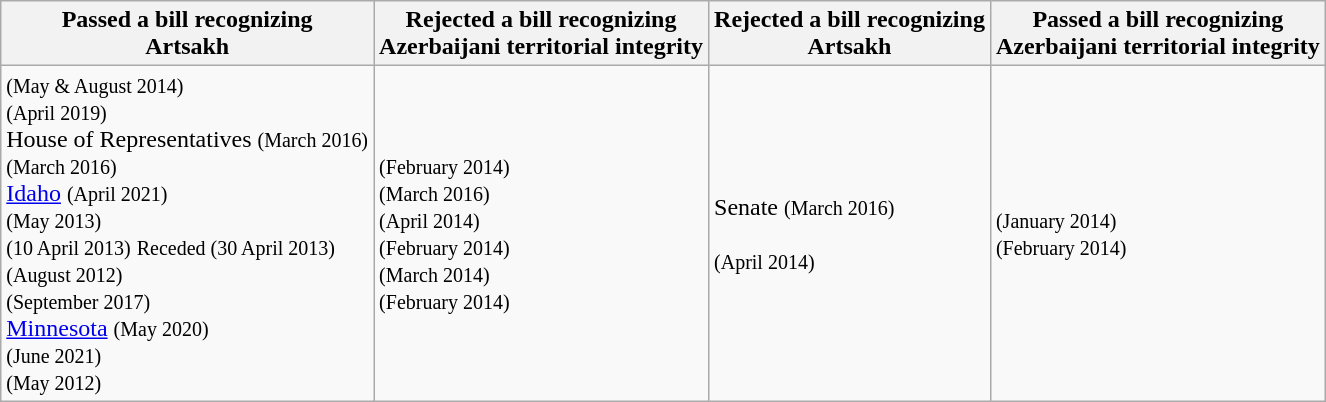<table class="wikitable">
<tr>
<th>Passed a bill recognizing<br>Artsakh</th>
<th>Rejected a bill recognizing<br>Azerbaijani territorial integrity</th>
<th>Rejected a bill recognizing<br>Artsakh</th>
<th>Passed a bill recognizing<br>Azerbaijani territorial integrity</th>
</tr>
<tr>
<td> <small>(May & August 2014)</small><br> <small>(April 2019)</small><br> House of Representatives <small>(March 2016)</small><br> <small>(March 2016)</small><br> <a href='#'>Idaho</a> <small>(April 2021)</small><br>  <small>(May 2013)</small><br> <small>(10 April 2013)</small> <small>Receded (30 April 2013)</small><br> <small>(August 2012)</small><br> <small>(September 2017)</small><br> <a href='#'>Minnesota</a> <small>(May 2020)</small><br>  <small>(June 2021)</small><br> <small>(May 2012)</small></td>
<td> <small>(February 2014)</small><br> <small>(March 2016)</small><br> <small>(April 2014)</small><br> <small>(February 2014)</small><br> <small>(March 2014)</small><br> <small>(February 2014)</small></td>
<td> Senate <small>(March 2016)</small><br><br> <small>(April 2014)</small></td>
<td> <small>(January 2014)</small><br> <small>(February 2014)</small></td>
</tr>
</table>
